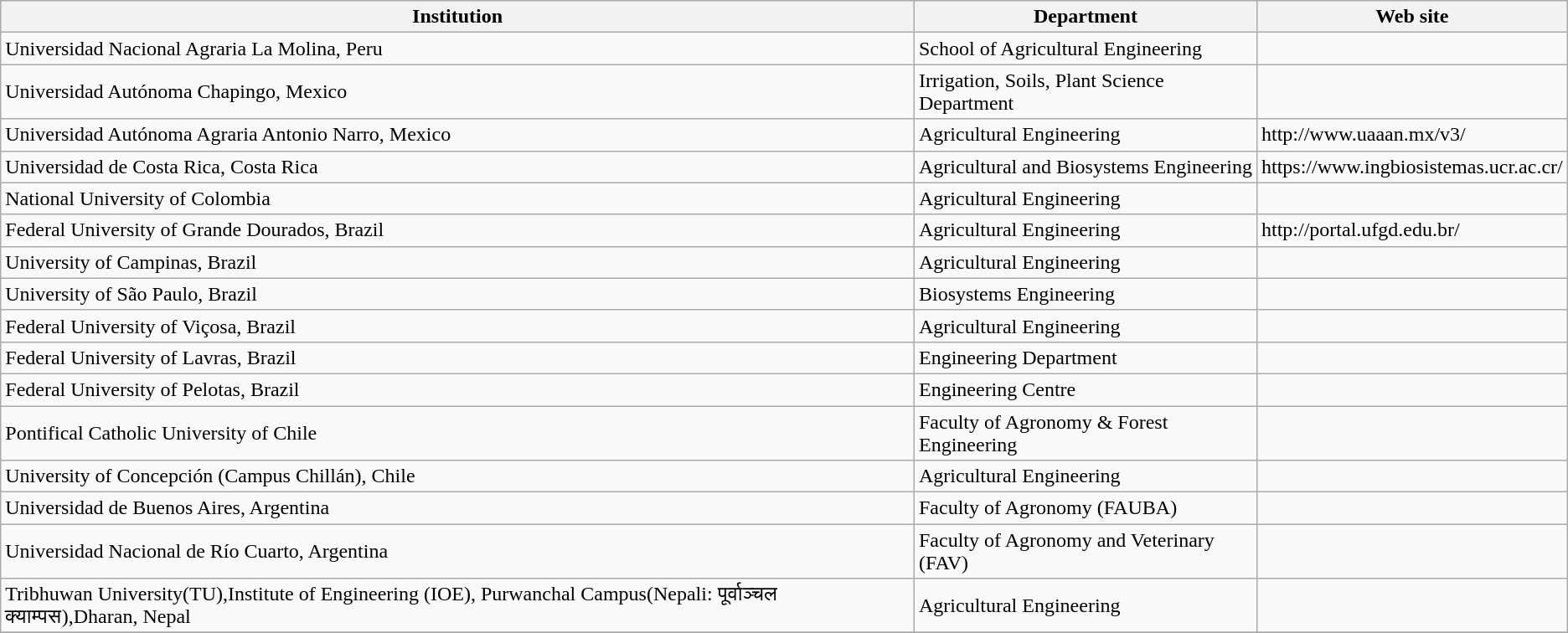<table class="wikitable sortable">
<tr>
<th>Institution</th>
<th>Department</th>
<th>Web site</th>
</tr>
<tr>
<td>Universidad Nacional Agraria La Molina, Peru</td>
<td>School of Agricultural Engineering</td>
<td></td>
</tr>
<tr>
<td>Universidad Autónoma Chapingo, Mexico</td>
<td>Irrigation, Soils, Plant Science Department</td>
<td></td>
</tr>
<tr>
<td>Universidad Autónoma Agraria Antonio Narro, Mexico</td>
<td>Agricultural Engineering</td>
<td>http://www.uaaan.mx/v3/</td>
</tr>
<tr>
<td>Universidad de Costa Rica, Costa Rica</td>
<td>Agricultural and Biosystems Engineering</td>
<td>https://www.ingbiosistemas.ucr.ac.cr/</td>
</tr>
<tr>
<td>National University of Colombia</td>
<td>Agricultural Engineering</td>
<td></td>
</tr>
<tr>
<td>Federal University of Grande Dourados, Brazil</td>
<td>Agricultural Engineering</td>
<td>http://portal.ufgd.edu.br/</td>
</tr>
<tr>
<td>University of Campinas, Brazil</td>
<td>Agricultural Engineering</td>
<td></td>
</tr>
<tr>
<td>University of São Paulo, Brazil</td>
<td>Biosystems Engineering</td>
<td></td>
</tr>
<tr>
<td>Federal University of Viçosa, Brazil</td>
<td>Agricultural Engineering</td>
<td></td>
</tr>
<tr>
<td>Federal University of Lavras, Brazil</td>
<td>Engineering Department</td>
<td></td>
</tr>
<tr>
<td>Federal University of Pelotas, Brazil</td>
<td>Engineering Centre</td>
<td></td>
</tr>
<tr>
<td>Pontifical Catholic University of Chile</td>
<td>Faculty of Agronomy & Forest Engineering</td>
<td></td>
</tr>
<tr>
<td>University of Concepción (Campus Chillán), Chile</td>
<td>Agricultural Engineering</td>
<td></td>
</tr>
<tr>
<td>Universidad de Buenos Aires, Argentina</td>
<td>Faculty of Agronomy (FAUBA)</td>
<td></td>
</tr>
<tr>
<td>Universidad Nacional de Río Cuarto, Argentina</td>
<td>Faculty of Agronomy and Veterinary (FAV)</td>
<td></td>
</tr>
<tr>
<td>Tribhuwan University(TU),Institute of Engineering (IOE), Purwanchal Campus(Nepali: पूर्वाञ्चल क्याम्पस),Dharan, Nepal</td>
<td>Agricultural Engineering</td>
<td></td>
</tr>
<tr>
</tr>
</table>
